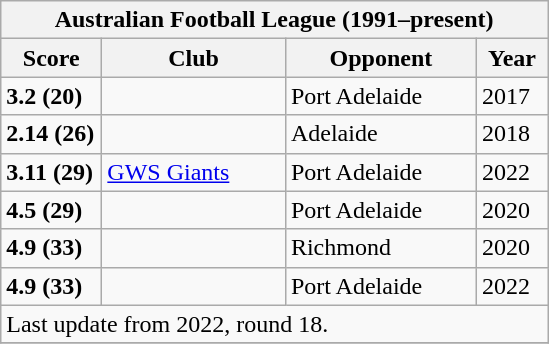<table class="wikitable">
<tr>
<th colspan=4>Australian Football League (1991–present)</th>
</tr>
<tr>
<th style="width:60px;">Score</th>
<th style="width:115px;">Club</th>
<th style="width:120px;">Opponent</th>
<th style="width:40px;">Year</th>
</tr>
<tr>
<td><strong>3.2 (20)</strong></td>
<td></td>
<td>Port Adelaide</td>
<td>2017</td>
</tr>
<tr>
<td><strong>2.14 (26)</strong></td>
<td></td>
<td>Adelaide</td>
<td>2018</td>
</tr>
<tr>
<td><strong>3.11 (29)</strong></td>
<td><a href='#'>GWS Giants</a></td>
<td>Port Adelaide</td>
<td>2022</td>
</tr>
<tr>
<td><strong>4.5 (29)</strong></td>
<td></td>
<td>Port Adelaide</td>
<td>2020</td>
</tr>
<tr>
<td><strong>4.9 (33)</strong></td>
<td></td>
<td>Richmond</td>
<td>2020</td>
</tr>
<tr>
<td><strong>4.9 (33)</strong></td>
<td></td>
<td>Port Adelaide</td>
<td>2022</td>
</tr>
<tr>
<td colspan="4">Last update from 2022, round 18.</td>
</tr>
<tr>
</tr>
</table>
